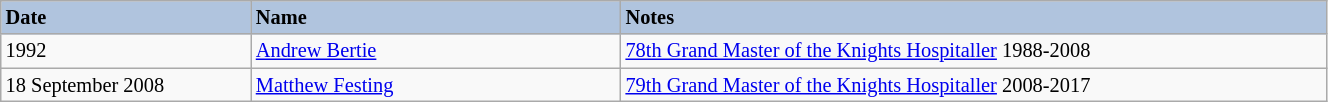<table class="wikitable" width="70%" style="font-size: 85%; border: gray solid 1px; border-collapse: collapse; text-align: middle;">
<tr>
<th style="text-align: left;background:#B0C4DE">Date</th>
<th width="240" style="text-align: left;background:#B0C4DE">Name</th>
<th style="text-align: left;background:#B0C4DE">Notes</th>
</tr>
<tr>
<td>1992</td>
<td><a href='#'>Andrew Bertie</a></td>
<td><a href='#'>78th Grand Master of the Knights Hospitaller</a> 1988-2008</td>
</tr>
<tr>
<td>18 September 2008</td>
<td><a href='#'>Matthew Festing</a></td>
<td><a href='#'>79th Grand Master of the Knights Hospitaller</a> 2008-2017</td>
</tr>
</table>
